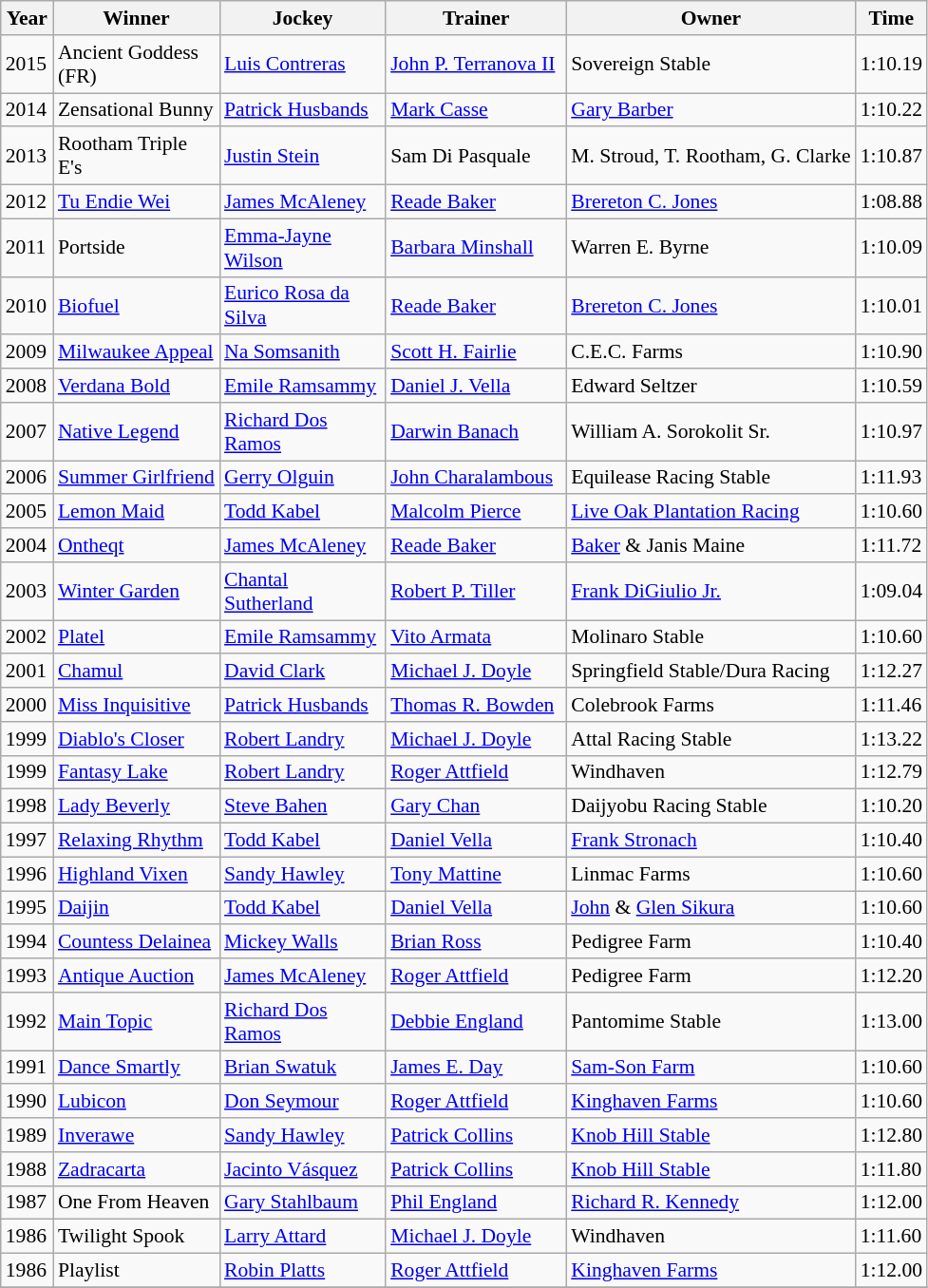<table class="wikitable sortable" style="font-size:90%">
<tr>
<th style="width:30px">Year<br></th>
<th style="width:110px">Winner<br></th>
<th style="width:110px">Jockey<br></th>
<th style="width:120px">Trainer<br></th>
<th>Owner<br></th>
<th style="width:25px">Time<br></th>
</tr>
<tr>
<td>2015</td>
<td>Ancient Goddess (FR)</td>
<td><a href='#'>Luis Contreras</a></td>
<td><a href='#'>John P. Terranova II</a></td>
<td>Sovereign Stable</td>
<td>1:10.19</td>
</tr>
<tr>
<td>2014</td>
<td>Zensational Bunny</td>
<td><a href='#'>Patrick Husbands</a></td>
<td><a href='#'>Mark Casse</a></td>
<td><a href='#'>Gary Barber</a></td>
<td>1:10.22</td>
</tr>
<tr>
<td>2013</td>
<td>Rootham Triple E's</td>
<td><a href='#'>Justin Stein</a></td>
<td>Sam Di Pasquale</td>
<td>M. Stroud, T. Rootham, G. Clarke</td>
<td>1:10.87</td>
</tr>
<tr>
<td>2012</td>
<td><a href='#'>Tu Endie Wei</a></td>
<td><a href='#'>James McAleney</a></td>
<td><a href='#'>Reade Baker</a></td>
<td><a href='#'>Brereton C. Jones</a></td>
<td>1:08.88</td>
</tr>
<tr>
<td>2011</td>
<td>Portside</td>
<td><a href='#'>Emma-Jayne Wilson</a></td>
<td><a href='#'>Barbara Minshall</a></td>
<td>Warren E. Byrne</td>
<td>1:10.09</td>
</tr>
<tr>
<td>2010</td>
<td><a href='#'>Biofuel</a></td>
<td><a href='#'>Eurico Rosa da Silva</a></td>
<td><a href='#'>Reade Baker</a></td>
<td><a href='#'>Brereton C. Jones</a></td>
<td>1:10.01</td>
</tr>
<tr>
<td>2009</td>
<td><a href='#'>Milwaukee Appeal</a></td>
<td><a href='#'>Na Somsanith</a></td>
<td><a href='#'>Scott H. Fairlie</a></td>
<td>C.E.C. Farms</td>
<td>1:10.90</td>
</tr>
<tr>
<td>2008</td>
<td><a href='#'>Verdana Bold</a></td>
<td><a href='#'>Emile Ramsammy</a></td>
<td><a href='#'>Daniel J. Vella</a></td>
<td>Edward Seltzer</td>
<td>1:10.59</td>
</tr>
<tr>
<td>2007</td>
<td><a href='#'>Native Legend</a></td>
<td><a href='#'>Richard Dos Ramos</a></td>
<td><a href='#'>Darwin Banach</a></td>
<td>William A. Sorokolit Sr.</td>
<td>1:10.97</td>
</tr>
<tr>
<td>2006</td>
<td><a href='#'>Summer Girlfriend</a></td>
<td><a href='#'>Gerry Olguin</a></td>
<td><a href='#'>John Charalambous</a></td>
<td>Equilease Racing Stable</td>
<td>1:11.93</td>
</tr>
<tr>
<td>2005</td>
<td><a href='#'>Lemon Maid</a></td>
<td><a href='#'>Todd Kabel</a></td>
<td><a href='#'>Malcolm Pierce</a></td>
<td><a href='#'>Live Oak Plantation Racing</a></td>
<td>1:10.60</td>
</tr>
<tr>
<td>2004</td>
<td><a href='#'>Ontheqt</a></td>
<td><a href='#'>James McAleney</a></td>
<td><a href='#'>Reade Baker</a></td>
<td><a href='#'>Baker</a> & Janis Maine</td>
<td>1:11.72</td>
</tr>
<tr>
<td>2003</td>
<td><a href='#'>Winter Garden</a></td>
<td><a href='#'>Chantal Sutherland</a></td>
<td><a href='#'>Robert P. Tiller</a></td>
<td><a href='#'>Frank DiGiulio Jr.</a></td>
<td>1:09.04</td>
</tr>
<tr>
<td>2002</td>
<td><a href='#'>Platel</a></td>
<td><a href='#'>Emile Ramsammy</a></td>
<td><a href='#'>Vito Armata</a></td>
<td>Molinaro Stable</td>
<td>1:10.60</td>
</tr>
<tr>
<td>2001</td>
<td><a href='#'>Chamul</a></td>
<td><a href='#'>David Clark</a></td>
<td><a href='#'>Michael J. Doyle</a></td>
<td>Springfield Stable/Dura Racing</td>
<td>1:12.27</td>
</tr>
<tr>
<td>2000</td>
<td><a href='#'>Miss Inquisitive</a></td>
<td><a href='#'>Patrick Husbands</a></td>
<td><a href='#'>Thomas R. Bowden</a></td>
<td>Colebrook Farms</td>
<td>1:11.46</td>
</tr>
<tr>
<td>1999</td>
<td><a href='#'>Diablo's Closer</a></td>
<td><a href='#'>Robert Landry</a></td>
<td><a href='#'>Michael J. Doyle</a></td>
<td>Attal Racing Stable</td>
<td>1:13.22</td>
</tr>
<tr>
<td>1999</td>
<td><a href='#'>Fantasy Lake</a></td>
<td><a href='#'>Robert Landry</a></td>
<td><a href='#'>Roger Attfield</a></td>
<td>Windhaven</td>
<td>1:12.79</td>
</tr>
<tr>
<td>1998</td>
<td><a href='#'>Lady Beverly</a></td>
<td><a href='#'>Steve Bahen</a></td>
<td><a href='#'>Gary Chan</a></td>
<td>Daijyobu Racing Stable</td>
<td>1:10.20</td>
</tr>
<tr>
<td>1997</td>
<td><a href='#'>Relaxing Rhythm</a></td>
<td><a href='#'>Todd Kabel</a></td>
<td><a href='#'>Daniel Vella</a></td>
<td><a href='#'>Frank Stronach</a></td>
<td>1:10.40</td>
</tr>
<tr>
<td>1996</td>
<td><a href='#'>Highland Vixen</a></td>
<td><a href='#'>Sandy Hawley</a></td>
<td><a href='#'>Tony Mattine</a></td>
<td>Linmac Farms</td>
<td>1:10.60</td>
</tr>
<tr>
<td>1995</td>
<td><a href='#'>Daijin</a></td>
<td><a href='#'>Todd Kabel</a></td>
<td><a href='#'>Daniel Vella</a></td>
<td><a href='#'>John</a> & <a href='#'>Glen Sikura</a></td>
<td>1:10.60</td>
</tr>
<tr>
<td>1994</td>
<td><a href='#'>Countess Delainea</a></td>
<td><a href='#'>Mickey Walls</a></td>
<td><a href='#'>Brian Ross</a></td>
<td>Pedigree Farm</td>
<td>1:10.40</td>
</tr>
<tr>
<td>1993</td>
<td><a href='#'>Antique Auction</a></td>
<td><a href='#'>James McAleney</a></td>
<td><a href='#'>Roger Attfield</a></td>
<td>Pedigree Farm</td>
<td>1:12.20</td>
</tr>
<tr>
<td>1992</td>
<td><a href='#'>Main Topic</a></td>
<td><a href='#'>Richard Dos Ramos</a></td>
<td><a href='#'>Debbie England</a></td>
<td>Pantomime Stable</td>
<td>1:13.00</td>
</tr>
<tr>
<td>1991</td>
<td><a href='#'>Dance Smartly</a></td>
<td><a href='#'>Brian Swatuk</a></td>
<td><a href='#'>James E. Day</a></td>
<td><a href='#'>Sam-Son Farm</a></td>
<td>1:10.60</td>
</tr>
<tr>
<td>1990</td>
<td><a href='#'>Lubicon</a></td>
<td><a href='#'>Don Seymour</a></td>
<td><a href='#'>Roger Attfield</a></td>
<td><a href='#'>Kinghaven Farms</a></td>
<td>1:10.60</td>
</tr>
<tr>
<td>1989</td>
<td><a href='#'>Inverawe</a></td>
<td><a href='#'>Sandy Hawley</a></td>
<td><a href='#'>Patrick Collins</a></td>
<td><a href='#'>Knob Hill Stable</a></td>
<td>1:12.80</td>
</tr>
<tr>
<td>1988</td>
<td><a href='#'>Zadracarta</a></td>
<td><a href='#'>Jacinto Vásquez</a></td>
<td><a href='#'>Patrick Collins</a></td>
<td><a href='#'>Knob Hill Stable</a></td>
<td>1:11.80</td>
</tr>
<tr>
<td>1987</td>
<td>One From Heaven</td>
<td><a href='#'>Gary Stahlbaum</a></td>
<td><a href='#'>Phil England</a></td>
<td><a href='#'>Richard R. Kennedy</a></td>
<td>1:12.00</td>
</tr>
<tr>
<td>1986</td>
<td>Twilight Spook</td>
<td><a href='#'>Larry Attard</a></td>
<td><a href='#'>Michael J. Doyle</a></td>
<td>Windhaven</td>
<td>1:11.60</td>
</tr>
<tr>
<td>1986</td>
<td>Playlist</td>
<td><a href='#'>Robin Platts</a></td>
<td><a href='#'>Roger Attfield</a></td>
<td><a href='#'>Kinghaven Farms</a></td>
<td>1:12.00</td>
</tr>
<tr>
</tr>
</table>
